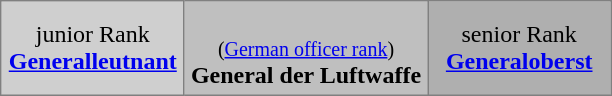<table class="toccolours" border="1" cellpadding="4" cellspacing="0" style="border-collapse: collapse; margin: 0.5em auto; clear: both;">
<tr>
<td width="30%" align="center" style="background:#cfcfcf;">junior Rank<br><strong><a href='#'>Generalleutnant</a></strong></td>
<td width="40%" align="center" style="background:#bfbfbf;"><br><small>(<a href='#'>German officer rank</a>)</small><br><strong>General der Luftwaffe</strong></td>
<td width="30%" align="center" style="background:#afafaf;">senior Rank<br><strong><a href='#'>Generaloberst</a></strong></td>
</tr>
</table>
